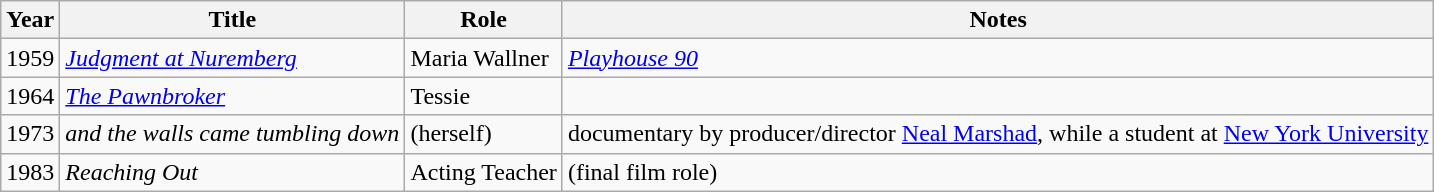<table class="wikitable">
<tr>
<th>Year</th>
<th>Title</th>
<th>Role</th>
<th>Notes</th>
</tr>
<tr>
<td>1959</td>
<td><em><a href='#'>Judgment at Nuremberg</a></em></td>
<td>Maria Wallner</td>
<td><em><a href='#'>Playhouse 90</a></em></td>
</tr>
<tr>
<td>1964</td>
<td><em><a href='#'>The Pawnbroker</a></em></td>
<td>Tessie</td>
<td></td>
</tr>
<tr>
<td>1973</td>
<td><em>and the walls came tumbling down</em></td>
<td>(herself)</td>
<td>documentary by  producer/director <a href='#'>Neal Marshad</a>, while a student at <a href='#'>New York University</a></td>
</tr>
<tr>
<td>1983</td>
<td><em>Reaching Out</em></td>
<td>Acting Teacher</td>
<td>(final film role)</td>
</tr>
</table>
